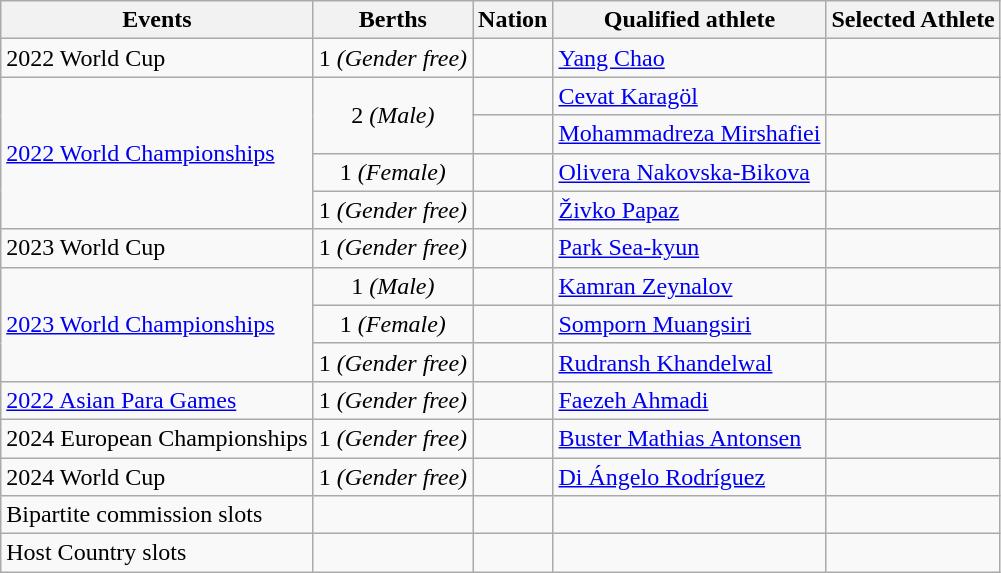<table class="wikitable">
<tr>
<th>Events</th>
<th>Berths</th>
<th>Nation</th>
<th>Qualified athlete</th>
<th>Selected Athlete</th>
</tr>
<tr>
<td>2022 World Cup</td>
<td align=center>1 <em>(Gender free)</em></td>
<td></td>
<td><a href='#'>Yang Chao</a></td>
<td></td>
</tr>
<tr>
<td rowspan="4"><a href='#'>2022 World Championships</a></td>
<td rowspan="2" align=center>2 <em>(Male)</em></td>
<td></td>
<td><a href='#'>Cevat Karagöl</a></td>
<td></td>
</tr>
<tr>
<td></td>
<td><a href='#'>Mohammadreza Mirshafiei</a></td>
<td></td>
</tr>
<tr>
<td align=center>1 <em>(Female)</em></td>
<td></td>
<td><a href='#'>Olivera Nakovska-Bikova</a></td>
<td></td>
</tr>
<tr>
<td align=center>1 <em>(Gender free)</em></td>
<td></td>
<td><a href='#'>Živko Papaz</a></td>
<td></td>
</tr>
<tr>
<td>2023 World Cup</td>
<td align=center>1 <em>(Gender free)</em></td>
<td></td>
<td><a href='#'>Park Sea-kyun</a></td>
<td></td>
</tr>
<tr>
<td rowspan="3"><a href='#'>2023 World Championships</a></td>
<td align=center>1 <em>(Male)</em></td>
<td></td>
<td><a href='#'>Kamran Zeynalov</a></td>
<td></td>
</tr>
<tr>
<td align=center>1 <em>(Female)</em></td>
<td></td>
<td><a href='#'>Somporn Muangsiri</a></td>
<td></td>
</tr>
<tr>
<td align=center>1 <em>(Gender free)</em></td>
<td></td>
<td><a href='#'>Rudransh Khandelwal</a></td>
<td></td>
</tr>
<tr>
<td><a href='#'>2022 Asian Para Games</a></td>
<td align=center>1 <em>(Gender free)</em></td>
<td></td>
<td><a href='#'>Faezeh Ahmadi</a></td>
<td></td>
</tr>
<tr>
<td>2024 European Championships</td>
<td align=center>1 <em>(Gender free)</em></td>
<td></td>
<td><a href='#'>Buster Mathias Antonsen</a></td>
<td></td>
</tr>
<tr>
<td>2024 World Cup</td>
<td align=center>1 <em>(Gender free)</em></td>
<td></td>
<td><a href='#'>Di Ángelo Rodríguez</a></td>
<td></td>
</tr>
<tr>
<td>Bipartite commission slots</td>
<td></td>
<td></td>
<td></td>
<td></td>
</tr>
<tr>
<td>Host Country slots</td>
<td></td>
<td></td>
<td></td>
<td></td>
</tr>
</table>
